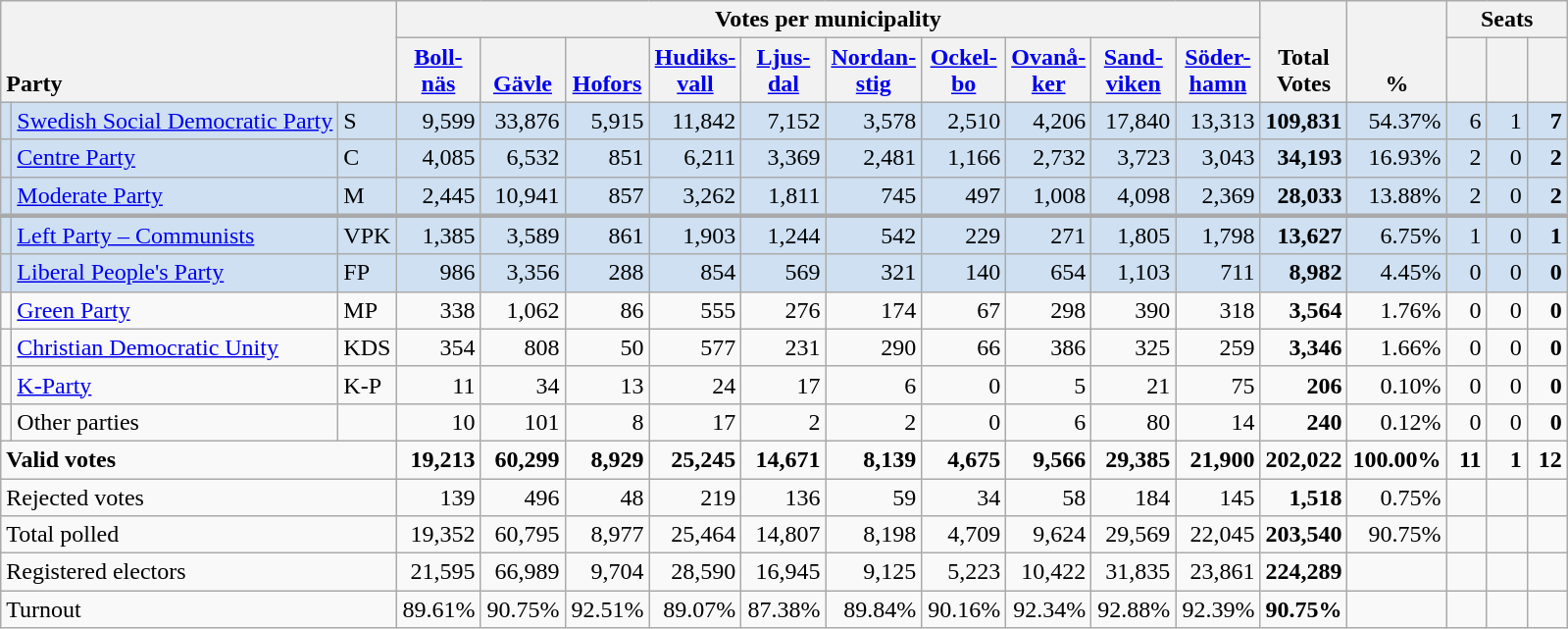<table class="wikitable" border="1" style="text-align:right;">
<tr>
<th style="text-align:left;" valign=bottom rowspan=2 colspan=3>Party</th>
<th colspan=10>Votes per municipality</th>
<th align=center valign=bottom rowspan=2 width="50">Total Votes</th>
<th align=center valign=bottom rowspan=2 width="50">%</th>
<th colspan=3>Seats</th>
</tr>
<tr>
<th align=center valign=bottom width="50"><a href='#'>Boll- näs</a></th>
<th align=center valign=bottom width="50"><a href='#'>Gävle</a></th>
<th align=center valign=bottom width="50"><a href='#'>Hofors</a></th>
<th align=center valign=bottom width="50"><a href='#'>Hudiks- vall</a></th>
<th align=center valign=bottom width="50"><a href='#'>Ljus- dal</a></th>
<th align=center valign=bottom width="50"><a href='#'>Nordan- stig</a></th>
<th align=center valign=bottom width="50"><a href='#'>Ockel- bo</a></th>
<th align=center valign=bottom width="50"><a href='#'>Ovanå- ker</a></th>
<th align=center valign=bottom width="50"><a href='#'>Sand- viken</a></th>
<th align=center valign=bottom width="50"><a href='#'>Söder- hamn</a></th>
<th align=center valign=bottom width="20"><small></small></th>
<th align=center valign=bottom width="20"><small><a href='#'></a></small></th>
<th align=center valign=bottom width="20"><small></small></th>
</tr>
<tr style="background:#CEE0F2;">
<td></td>
<td align=left style="white-space: nowrap;"><a href='#'>Swedish Social Democratic Party</a></td>
<td align=left>S</td>
<td>9,599</td>
<td>33,876</td>
<td>5,915</td>
<td>11,842</td>
<td>7,152</td>
<td>3,578</td>
<td>2,510</td>
<td>4,206</td>
<td>17,840</td>
<td>13,313</td>
<td><strong>109,831</strong></td>
<td>54.37%</td>
<td>6</td>
<td>1</td>
<td><strong>7</strong></td>
</tr>
<tr style="background:#CEE0F2;">
<td></td>
<td align=left><a href='#'>Centre Party</a></td>
<td align=left>C</td>
<td>4,085</td>
<td>6,532</td>
<td>851</td>
<td>6,211</td>
<td>3,369</td>
<td>2,481</td>
<td>1,166</td>
<td>2,732</td>
<td>3,723</td>
<td>3,043</td>
<td><strong>34,193</strong></td>
<td>16.93%</td>
<td>2</td>
<td>0</td>
<td><strong>2</strong></td>
</tr>
<tr style="background:#CEE0F2;">
<td></td>
<td align=left><a href='#'>Moderate Party</a></td>
<td align=left>M</td>
<td>2,445</td>
<td>10,941</td>
<td>857</td>
<td>3,262</td>
<td>1,811</td>
<td>745</td>
<td>497</td>
<td>1,008</td>
<td>4,098</td>
<td>2,369</td>
<td><strong>28,033</strong></td>
<td>13.88%</td>
<td>2</td>
<td>0</td>
<td><strong>2</strong></td>
</tr>
<tr style="background:#CEE0F2; border-top:3px solid darkgray;">
<td></td>
<td align=left><a href='#'>Left Party – Communists</a></td>
<td align=left>VPK</td>
<td>1,385</td>
<td>3,589</td>
<td>861</td>
<td>1,903</td>
<td>1,244</td>
<td>542</td>
<td>229</td>
<td>271</td>
<td>1,805</td>
<td>1,798</td>
<td><strong>13,627</strong></td>
<td>6.75%</td>
<td>1</td>
<td>0</td>
<td><strong>1</strong></td>
</tr>
<tr style="background:#CEE0F2;">
<td></td>
<td align=left><a href='#'>Liberal People's Party</a></td>
<td align=left>FP</td>
<td>986</td>
<td>3,356</td>
<td>288</td>
<td>854</td>
<td>569</td>
<td>321</td>
<td>140</td>
<td>654</td>
<td>1,103</td>
<td>711</td>
<td><strong>8,982</strong></td>
<td>4.45%</td>
<td>0</td>
<td>0</td>
<td><strong>0</strong></td>
</tr>
<tr>
<td></td>
<td align=left><a href='#'>Green Party</a></td>
<td align=left>MP</td>
<td>338</td>
<td>1,062</td>
<td>86</td>
<td>555</td>
<td>276</td>
<td>174</td>
<td>67</td>
<td>298</td>
<td>390</td>
<td>318</td>
<td><strong>3,564</strong></td>
<td>1.76%</td>
<td>0</td>
<td>0</td>
<td><strong>0</strong></td>
</tr>
<tr>
<td></td>
<td align=left><a href='#'>Christian Democratic Unity</a></td>
<td align=left>KDS</td>
<td>354</td>
<td>808</td>
<td>50</td>
<td>577</td>
<td>231</td>
<td>290</td>
<td>66</td>
<td>386</td>
<td>325</td>
<td>259</td>
<td><strong>3,346</strong></td>
<td>1.66%</td>
<td>0</td>
<td>0</td>
<td><strong>0</strong></td>
</tr>
<tr>
<td></td>
<td align=left><a href='#'>K-Party</a></td>
<td align=left>K-P</td>
<td>11</td>
<td>34</td>
<td>13</td>
<td>24</td>
<td>17</td>
<td>6</td>
<td>0</td>
<td>5</td>
<td>21</td>
<td>75</td>
<td><strong>206</strong></td>
<td>0.10%</td>
<td>0</td>
<td>0</td>
<td><strong>0</strong></td>
</tr>
<tr>
<td></td>
<td align=left>Other parties</td>
<td></td>
<td>10</td>
<td>101</td>
<td>8</td>
<td>17</td>
<td>2</td>
<td>2</td>
<td>0</td>
<td>6</td>
<td>80</td>
<td>14</td>
<td><strong>240</strong></td>
<td>0.12%</td>
<td>0</td>
<td>0</td>
<td><strong>0</strong></td>
</tr>
<tr style="font-weight:bold">
<td align=left colspan=3>Valid votes</td>
<td>19,213</td>
<td>60,299</td>
<td>8,929</td>
<td>25,245</td>
<td>14,671</td>
<td>8,139</td>
<td>4,675</td>
<td>9,566</td>
<td>29,385</td>
<td>21,900</td>
<td>202,022</td>
<td>100.00%</td>
<td>11</td>
<td>1</td>
<td>12</td>
</tr>
<tr>
<td align=left colspan=3>Rejected votes</td>
<td>139</td>
<td>496</td>
<td>48</td>
<td>219</td>
<td>136</td>
<td>59</td>
<td>34</td>
<td>58</td>
<td>184</td>
<td>145</td>
<td><strong>1,518</strong></td>
<td>0.75%</td>
<td></td>
<td></td>
<td></td>
</tr>
<tr>
<td align=left colspan=3>Total polled</td>
<td>19,352</td>
<td>60,795</td>
<td>8,977</td>
<td>25,464</td>
<td>14,807</td>
<td>8,198</td>
<td>4,709</td>
<td>9,624</td>
<td>29,569</td>
<td>22,045</td>
<td><strong>203,540</strong></td>
<td>90.75%</td>
<td></td>
<td></td>
<td></td>
</tr>
<tr>
<td align=left colspan=3>Registered electors</td>
<td>21,595</td>
<td>66,989</td>
<td>9,704</td>
<td>28,590</td>
<td>16,945</td>
<td>9,125</td>
<td>5,223</td>
<td>10,422</td>
<td>31,835</td>
<td>23,861</td>
<td><strong>224,289</strong></td>
<td></td>
<td></td>
<td></td>
<td></td>
</tr>
<tr>
<td align=left colspan=3>Turnout</td>
<td>89.61%</td>
<td>90.75%</td>
<td>92.51%</td>
<td>89.07%</td>
<td>87.38%</td>
<td>89.84%</td>
<td>90.16%</td>
<td>92.34%</td>
<td>92.88%</td>
<td>92.39%</td>
<td><strong>90.75%</strong></td>
<td></td>
<td></td>
<td></td>
<td></td>
</tr>
</table>
